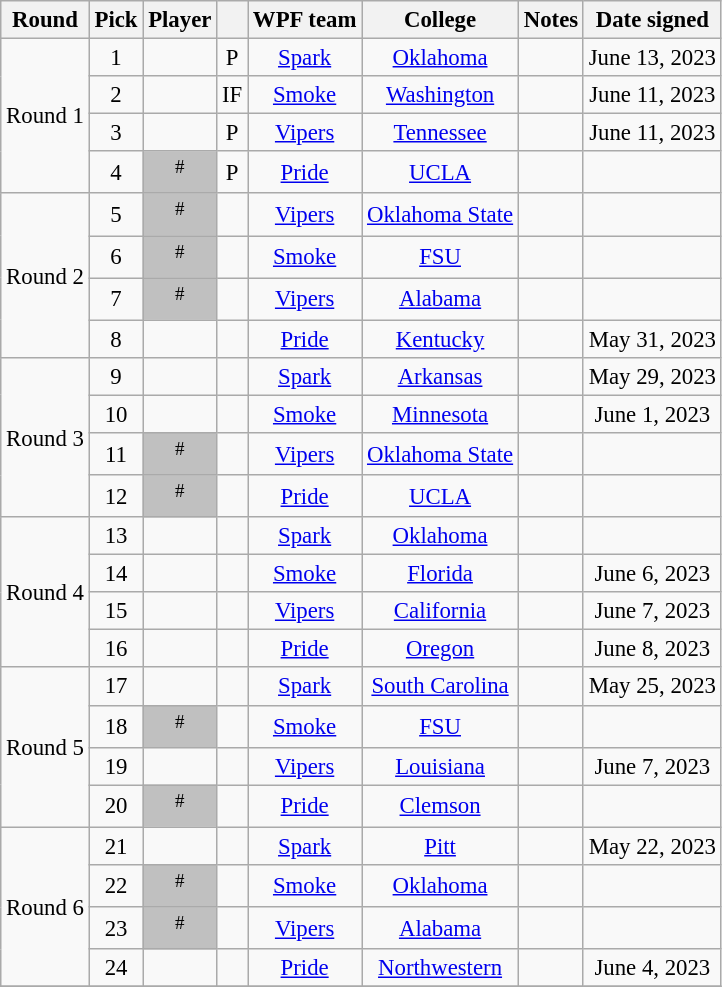<table class="wikitable sortable" style="font-size: 95%;text-align: center;">
<tr>
<th>Round</th>
<th>Pick</th>
<th>Player</th>
<th></th>
<th>WPF team</th>
<th>College</th>
<th class="unsortable">Notes</th>
<th>Date signed</th>
</tr>
<tr>
<td rowspan="4">Round 1</td>
<td>1</td>
<td></td>
<td>P</td>
<td><a href='#'>Spark</a></td>
<td><a href='#'>Oklahoma</a></td>
<td></td>
<td>June 13, 2023</td>
</tr>
<tr>
<td>2</td>
<td></td>
<td>IF</td>
<td><a href='#'>Smoke</a></td>
<td><a href='#'>Washington</a></td>
<td></td>
<td>June 11, 2023</td>
</tr>
<tr>
<td>3</td>
<td></td>
<td>P</td>
<td><a href='#'>Vipers</a></td>
<td><a href='#'>Tennessee</a></td>
<td></td>
<td>June 11, 2023</td>
</tr>
<tr>
<td>4</td>
<td bgcolor="#C0C0C0"> <sup>#</sup></td>
<td>P</td>
<td><a href='#'>Pride</a></td>
<td><a href='#'>UCLA</a></td>
<td></td>
<td></td>
</tr>
<tr>
<td rowspan="4">Round 2</td>
<td>5</td>
<td bgcolor="#C0C0C0"> <sup>#</sup></td>
<td></td>
<td><a href='#'>Vipers</a></td>
<td><a href='#'>Oklahoma State</a></td>
<td></td>
<td></td>
</tr>
<tr>
<td>6</td>
<td bgcolor="#C0C0C0"> <sup>#</sup></td>
<td></td>
<td><a href='#'>Smoke</a></td>
<td><a href='#'>FSU</a></td>
<td></td>
<td></td>
</tr>
<tr>
<td>7</td>
<td bgcolor="#C0C0C0"> <sup>#</sup></td>
<td></td>
<td><a href='#'>Vipers</a></td>
<td><a href='#'>Alabama</a></td>
<td></td>
<td></td>
</tr>
<tr>
<td>8</td>
<td></td>
<td></td>
<td><a href='#'>Pride</a></td>
<td><a href='#'>Kentucky</a></td>
<td></td>
<td>May 31, 2023</td>
</tr>
<tr>
<td rowspan="4">Round 3</td>
<td>9</td>
<td></td>
<td></td>
<td><a href='#'>Spark</a></td>
<td><a href='#'>Arkansas</a></td>
<td></td>
<td>May 29, 2023</td>
</tr>
<tr>
<td>10</td>
<td></td>
<td></td>
<td><a href='#'>Smoke</a></td>
<td><a href='#'>Minnesota</a></td>
<td></td>
<td>June 1, 2023</td>
</tr>
<tr>
<td>11</td>
<td bgcolor="#C0C0C0"> <sup>#</sup></td>
<td></td>
<td><a href='#'>Vipers</a></td>
<td><a href='#'>Oklahoma State</a></td>
<td></td>
<td></td>
</tr>
<tr>
<td>12</td>
<td bgcolor="#C0C0C0"> <sup>#</sup></td>
<td></td>
<td><a href='#'>Pride</a></td>
<td><a href='#'>UCLA</a></td>
<td></td>
<td></td>
</tr>
<tr>
<td rowspan="4">Round 4</td>
<td>13</td>
<td></td>
<td></td>
<td><a href='#'>Spark</a></td>
<td><a href='#'>Oklahoma</a></td>
<td></td>
<td></td>
</tr>
<tr>
<td>14</td>
<td></td>
<td></td>
<td><a href='#'>Smoke</a></td>
<td><a href='#'>Florida</a></td>
<td></td>
<td>June 6, 2023</td>
</tr>
<tr>
<td>15</td>
<td></td>
<td></td>
<td><a href='#'>Vipers</a></td>
<td><a href='#'>California</a></td>
<td></td>
<td>June 7, 2023</td>
</tr>
<tr>
<td>16</td>
<td></td>
<td></td>
<td><a href='#'>Pride</a></td>
<td><a href='#'>Oregon</a></td>
<td></td>
<td>June 8, 2023</td>
</tr>
<tr>
<td rowspan="4">Round 5</td>
<td>17</td>
<td></td>
<td></td>
<td><a href='#'>Spark</a></td>
<td><a href='#'>South Carolina</a></td>
<td></td>
<td>May 25, 2023</td>
</tr>
<tr>
<td>18</td>
<td bgcolor="#C0C0C0"> <sup>#</sup></td>
<td></td>
<td><a href='#'>Smoke</a></td>
<td><a href='#'>FSU</a></td>
<td></td>
<td></td>
</tr>
<tr>
<td>19</td>
<td></td>
<td></td>
<td><a href='#'>Vipers</a></td>
<td><a href='#'>Louisiana</a></td>
<td></td>
<td>June 7, 2023</td>
</tr>
<tr>
<td>20</td>
<td bgcolor="#C0C0C0"> <sup>#</sup></td>
<td></td>
<td><a href='#'>Pride</a></td>
<td><a href='#'>Clemson</a></td>
<td></td>
<td></td>
</tr>
<tr>
<td rowspan="4">Round 6</td>
<td>21</td>
<td></td>
<td></td>
<td><a href='#'>Spark</a></td>
<td><a href='#'>Pitt</a></td>
<td></td>
<td>May 22, 2023</td>
</tr>
<tr>
<td>22</td>
<td bgcolor="#C0C0C0"> <sup>#</sup></td>
<td></td>
<td><a href='#'>Smoke</a></td>
<td><a href='#'>Oklahoma</a></td>
<td></td>
<td></td>
</tr>
<tr>
<td>23</td>
<td bgcolor="#C0C0C0"> <sup>#</sup></td>
<td></td>
<td><a href='#'>Vipers</a></td>
<td><a href='#'>Alabama</a></td>
<td></td>
<td></td>
</tr>
<tr>
<td>24</td>
<td></td>
<td></td>
<td><a href='#'>Pride</a></td>
<td><a href='#'>Northwestern</a></td>
<td></td>
<td>June 4, 2023</td>
</tr>
<tr>
</tr>
</table>
